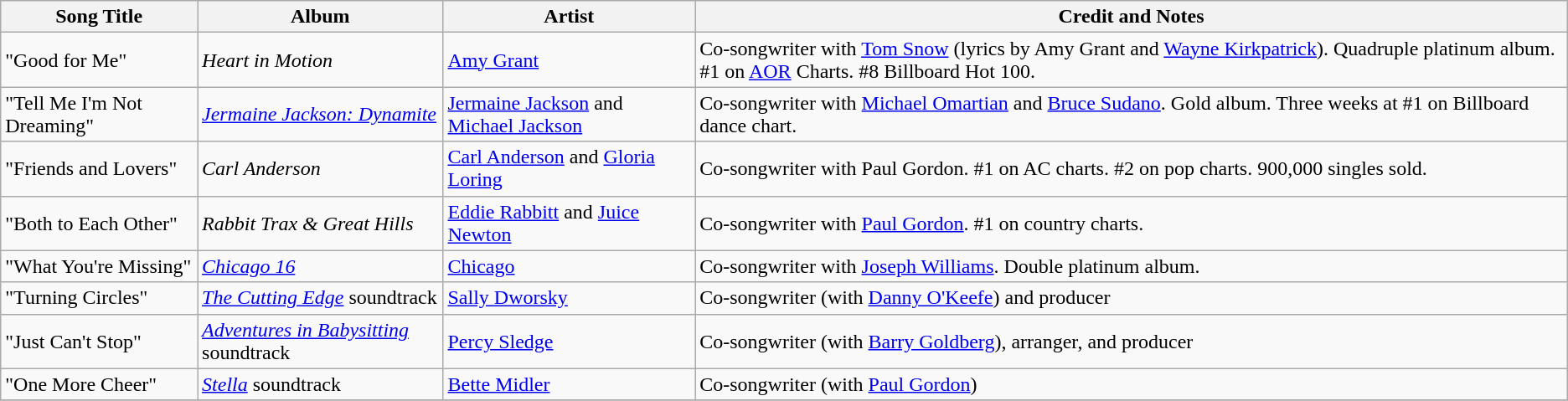<table class="wikitable">
<tr>
<th>Song Title</th>
<th>Album</th>
<th>Artist</th>
<th>Credit and Notes</th>
</tr>
<tr>
<td>"Good for Me"</td>
<td><em>Heart in Motion</em></td>
<td><a href='#'>Amy Grant</a></td>
<td>Co-songwriter with <a href='#'>Tom Snow</a> (lyrics by Amy Grant and <a href='#'>Wayne Kirkpatrick</a>). Quadruple platinum album. #1 on <a href='#'>AOR</a> Charts. #8 Billboard Hot 100.</td>
</tr>
<tr>
<td>"Tell Me I'm Not Dreaming"</td>
<td><a href='#'><em>Jermaine Jackson: Dynamite</em></a></td>
<td><a href='#'>Jermaine Jackson</a> and <a href='#'>Michael Jackson</a></td>
<td>Co-songwriter with <a href='#'>Michael Omartian</a> and <a href='#'>Bruce Sudano</a>. Gold album. Three weeks at #1 on Billboard dance chart.</td>
</tr>
<tr>
<td>"Friends and Lovers"</td>
<td><em>Carl Anderson</em></td>
<td><a href='#'>Carl Anderson</a> and <a href='#'>Gloria Loring</a></td>
<td>Co-songwriter with Paul Gordon. #1 on AC charts. #2 on pop charts. 900,000 singles sold.</td>
</tr>
<tr>
<td>"Both to Each Other"</td>
<td><em>Rabbit Trax & Great Hills</em></td>
<td><a href='#'>Eddie Rabbitt</a> and <a href='#'>Juice Newton</a></td>
<td>Co-songwriter with <a href='#'>Paul Gordon</a>. #1 on country charts.</td>
</tr>
<tr>
<td>"What You're Missing"</td>
<td><em><a href='#'>Chicago 16</a></em></td>
<td><a href='#'>Chicago</a></td>
<td>Co-songwriter with <a href='#'>Joseph Williams</a>. Double platinum album.</td>
</tr>
<tr>
<td>"Turning Circles"</td>
<td><em><a href='#'>The Cutting Edge</a></em> soundtrack</td>
<td><a href='#'>Sally Dworsky</a></td>
<td>Co-songwriter (with <a href='#'>Danny O'Keefe</a>) and producer</td>
</tr>
<tr>
<td>"Just Can't Stop"</td>
<td><em><a href='#'>Adventures in Babysitting</a></em> soundtrack</td>
<td><a href='#'>Percy Sledge</a></td>
<td>Co-songwriter (with <a href='#'>Barry Goldberg</a>), arranger, and producer</td>
</tr>
<tr>
<td>"One More Cheer"</td>
<td><a href='#'><em>Stella</em></a> soundtrack</td>
<td><a href='#'>Bette Midler</a></td>
<td>Co-songwriter (with <a href='#'>Paul Gordon</a>)</td>
</tr>
<tr>
</tr>
</table>
